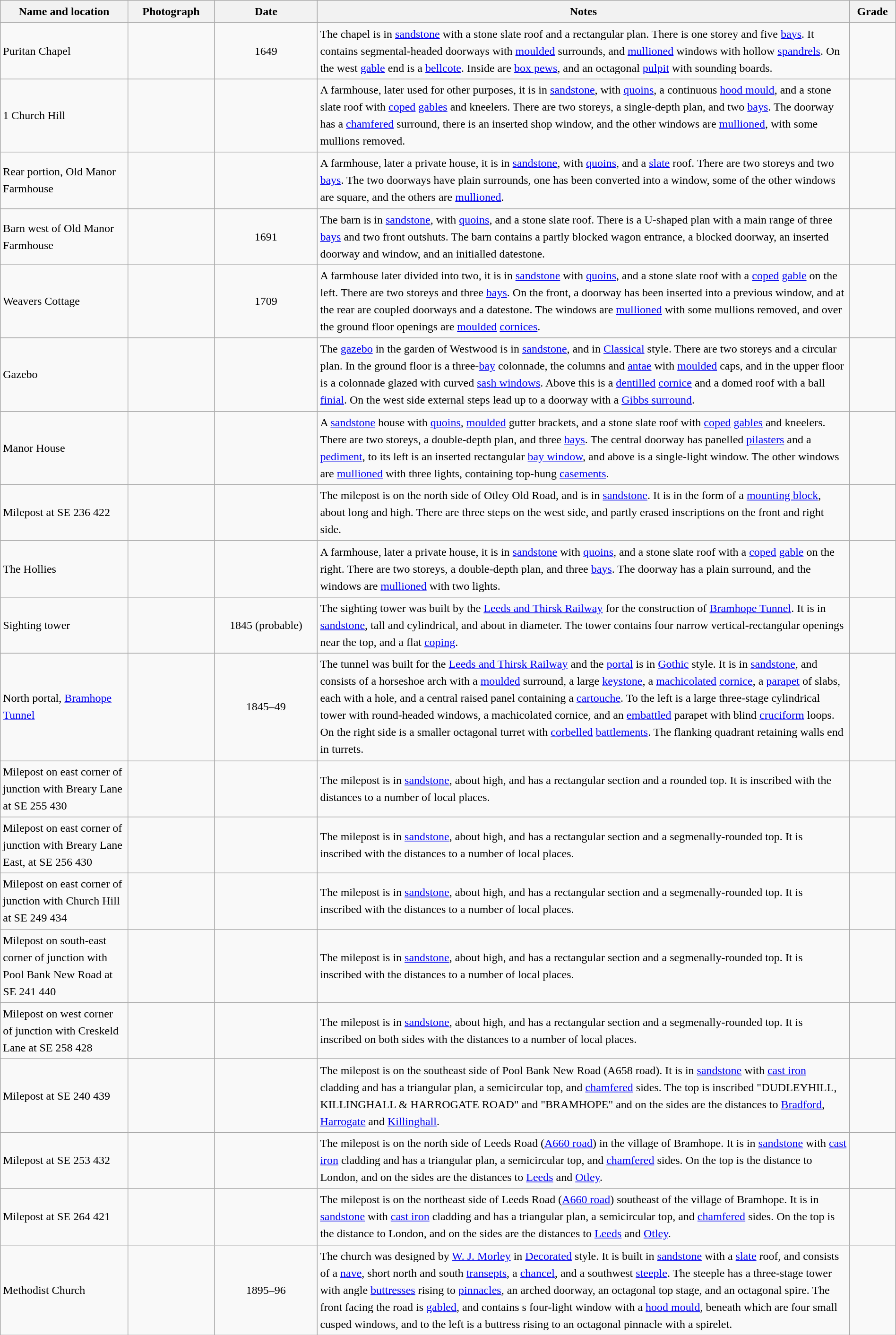<table class="wikitable sortable plainrowheaders" style="width:100%; border:0; text-align:left; line-height:150%;">
<tr>
<th scope="col"  style="width:150px">Name and location</th>
<th scope="col"  style="width:100px" class="unsortable">Photograph</th>
<th scope="col"  style="width:120px">Date</th>
<th scope="col"  style="width:650px" class="unsortable">Notes</th>
<th scope="col"  style="width:50px">Grade</th>
</tr>
<tr>
<td>Puritan Chapel<br><small></small></td>
<td></td>
<td align="center">1649</td>
<td>The chapel is in <a href='#'>sandstone</a> with a stone slate roof and a rectangular plan.  There is one storey and five <a href='#'>bays</a>.  It contains segmental-headed doorways with <a href='#'>moulded</a> surrounds, and <a href='#'>mullioned</a> windows with hollow <a href='#'>spandrels</a>.  On the west <a href='#'>gable</a> end is a <a href='#'>bellcote</a>.  Inside are <a href='#'>box pews</a>, and an octagonal <a href='#'>pulpit</a> with sounding boards.</td>
<td align="center" ></td>
</tr>
<tr>
<td>1 Church Hill<br><small></small></td>
<td></td>
<td align="center"></td>
<td>A farmhouse, later used for other purposes, it is in <a href='#'>sandstone</a>, with <a href='#'>quoins</a>, a continuous <a href='#'>hood mould</a>, and a stone slate roof with <a href='#'>coped</a> <a href='#'>gables</a> and kneelers.  There are two storeys, a single-depth plan, and two <a href='#'>bays</a>.  The doorway has a <a href='#'>chamfered</a> surround, there is an inserted shop window, and the other windows are <a href='#'>mullioned</a>, with some mullions removed.</td>
<td align="center" ></td>
</tr>
<tr>
<td>Rear portion, Old Manor Farmhouse<br><small></small></td>
<td></td>
<td align="center"></td>
<td>A farmhouse, later a private house, it is in <a href='#'>sandstone</a>, with <a href='#'>quoins</a>, and a <a href='#'>slate</a> roof.  There are two storeys and two <a href='#'>bays</a>.  The two doorways have plain surrounds, one has been converted into a window, some of the other windows are square, and the others are <a href='#'>mullioned</a>.</td>
<td align="center" ></td>
</tr>
<tr>
<td>Barn west of Old Manor Farmhouse<br><small></small></td>
<td></td>
<td align="center">1691</td>
<td>The barn is in <a href='#'>sandstone</a>, with <a href='#'>quoins</a>, and a stone slate roof.  There is a U-shaped plan with a main range of three <a href='#'>bays</a> and two front outshuts.  The barn contains a partly blocked wagon entrance, a blocked doorway, an inserted doorway and window, and an initialled datestone.</td>
<td align="center" ></td>
</tr>
<tr>
<td>Weavers Cottage<br><small></small></td>
<td></td>
<td align="center">1709</td>
<td>A farmhouse later divided into two, it is in <a href='#'>sandstone</a> with <a href='#'>quoins</a>, and a stone slate roof with a <a href='#'>coped</a> <a href='#'>gable</a> on the left.  There are two storeys and three <a href='#'>bays</a>.  On the front, a doorway has been inserted into a previous window, and at the rear are coupled doorways  and a datestone.  The windows are <a href='#'>mullioned</a> with some mullions removed, and over the ground floor openings are <a href='#'>moulded</a> <a href='#'>cornices</a>.</td>
<td align="center" ></td>
</tr>
<tr>
<td>Gazebo<br><small></small></td>
<td></td>
<td align="center"></td>
<td>The <a href='#'>gazebo</a> in the garden of Westwood is in <a href='#'>sandstone</a>, and in <a href='#'>Classical</a> style.  There are two storeys and a circular plan.  In the ground floor is a three-<a href='#'>bay</a> colonnade, the columns and <a href='#'>antae</a> with <a href='#'>moulded</a> caps, and in the upper floor is a colonnade glazed with curved <a href='#'>sash windows</a>.  Above this is a <a href='#'>dentilled</a> <a href='#'>cornice</a> and a domed roof with a ball <a href='#'>finial</a>.  On the west side external steps lead up to a doorway with a <a href='#'>Gibbs surround</a>.</td>
<td align="center" ></td>
</tr>
<tr>
<td>Manor House<br><small></small></td>
<td></td>
<td align="center"></td>
<td>A <a href='#'>sandstone</a> house with <a href='#'>quoins</a>, <a href='#'>moulded</a> gutter brackets, and a stone slate roof with <a href='#'>coped</a> <a href='#'>gables</a> and kneelers.  There are two storeys, a double-depth plan, and three <a href='#'>bays</a>.  The central doorway has panelled <a href='#'>pilasters</a> and a <a href='#'>pediment</a>, to its left is an inserted rectangular <a href='#'>bay window</a>, and above is a single-light window.  The other windows are <a href='#'>mullioned</a> with three lights, containing top-hung <a href='#'>casements</a>.</td>
<td align="center" ></td>
</tr>
<tr>
<td>Milepost at SE 236 422<br><small></small></td>
<td></td>
<td align="center"></td>
<td>The milepost is on the north side of Otley Old Road, and is in <a href='#'>sandstone</a>.  It is in the form of a <a href='#'>mounting block</a>, about  long and  high.  There are three steps on the west side, and partly erased inscriptions on the front and right side.</td>
<td align="center" ></td>
</tr>
<tr>
<td>The Hollies<br><small></small></td>
<td></td>
<td align="center"></td>
<td>A farmhouse, later a private house, it is in <a href='#'>sandstone</a> with <a href='#'>quoins</a>, and a stone slate roof with a <a href='#'>coped</a> <a href='#'>gable</a> on the right.  There are two storeys, a double-depth plan, and three <a href='#'>bays</a>.  The doorway has a plain surround, and the windows are <a href='#'>mullioned</a> with two lights.</td>
<td align="center" ></td>
</tr>
<tr>
<td>Sighting tower<br><small></small></td>
<td></td>
<td align="center">1845 (probable)</td>
<td>The sighting tower was built by the <a href='#'>Leeds and Thirsk Railway</a> for the construction of <a href='#'>Bramhope Tunnel</a>.  It is in <a href='#'>sandstone</a>, tall and cylindrical, and about  in diameter.  The tower contains four narrow vertical-rectangular openings near the top, and a flat <a href='#'>coping</a>.</td>
<td align="center" ></td>
</tr>
<tr>
<td>North portal, <a href='#'>Bramhope Tunnel</a><br><small></small></td>
<td></td>
<td align="center">1845–49</td>
<td>The tunnel was built for the <a href='#'>Leeds and Thirsk Railway</a> and the <a href='#'>portal</a> is in <a href='#'>Gothic</a> style.  It is in <a href='#'>sandstone</a>, and consists of a horseshoe arch with a <a href='#'>moulded</a> surround, a large <a href='#'>keystone</a>, a <a href='#'>machicolated</a> <a href='#'>cornice</a>, a <a href='#'>parapet</a> of slabs, each with a hole, and a central raised panel containing a <a href='#'>cartouche</a>.  To the left is a large three-stage cylindrical tower with round-headed windows, a machicolated cornice, and an <a href='#'>embattled</a> parapet with blind <a href='#'>cruciform</a> loops.  On the right side is a smaller octagonal turret with <a href='#'>corbelled</a> <a href='#'>battlements</a>.  The flanking quadrant retaining walls end in turrets.</td>
<td align="center" ></td>
</tr>
<tr>
<td>Milepost on east corner of junction with Breary Lane at SE 255 430<br><small></small></td>
<td></td>
<td align="center"></td>
<td>The milepost is in <a href='#'>sandstone</a>, about  high, and has a rectangular section and a rounded top.  It is inscribed with the distances to a number of local places.</td>
<td align="center" ></td>
</tr>
<tr>
<td>Milepost on east corner of junction with Breary Lane East, at SE 256 430<br><small></small></td>
<td></td>
<td align="center"></td>
<td>The milepost is in <a href='#'>sandstone</a>, about  high, and has a rectangular section and a segmenally-rounded top.  It is inscribed with the distances to a number of local places.</td>
<td align="center" ></td>
</tr>
<tr>
<td>Milepost on east corner of junction with Church Hill at SE 249 434<br><small></small></td>
<td></td>
<td align="center"></td>
<td>The milepost is in <a href='#'>sandstone</a>, about  high, and has a rectangular section and a segmenally-rounded top.  It is inscribed with the distances to a number of local places.</td>
<td align="center" ></td>
</tr>
<tr>
<td>Milepost on south-east corner of junction with Pool Bank New Road at SE 241 440<br><small></small></td>
<td></td>
<td align="center"></td>
<td>The milepost is in <a href='#'>sandstone</a>, about  high, and has a rectangular section and a segmenally-rounded top.  It is inscribed with the distances to a number of local places.</td>
<td align="center" ></td>
</tr>
<tr>
<td>Milepost on west corner of junction with Creskeld Lane at SE 258 428<br><small></small></td>
<td></td>
<td align="center"></td>
<td>The milepost is in <a href='#'>sandstone</a>, about  high, and has a rectangular section and a segmenally-rounded top.  It is inscribed on both sides with the distances to a number of local places.</td>
<td align="center" ></td>
</tr>
<tr>
<td>Milepost at SE 240 439<br><small></small></td>
<td></td>
<td align="center"></td>
<td>The milepost is on the southeast side of Pool Bank New Road (A658 road).  It is in <a href='#'>sandstone</a> with <a href='#'>cast iron</a> cladding and has a triangular plan, a semicircular top, and <a href='#'>chamfered</a> sides.  The top is inscribed "DUDLEYHILL, KILLINGHALL & HARROGATE ROAD" and "BRAMHOPE" and on the sides are the distances to <a href='#'>Bradford</a>, <a href='#'>Harrogate</a> and <a href='#'>Killinghall</a>.</td>
<td align="center" ></td>
</tr>
<tr>
<td>Milepost at SE 253 432<br><small></small></td>
<td></td>
<td align="center"></td>
<td>The milepost is on the north side of Leeds Road (<a href='#'>A660 road</a>) in the village of Bramhope.  It is in <a href='#'>sandstone</a> with <a href='#'>cast iron</a> cladding and has a triangular plan, a semicircular top, and <a href='#'>chamfered</a> sides.  On the top is the distance to London, and on the sides are the distances to <a href='#'>Leeds</a> and <a href='#'>Otley</a>.</td>
<td align="center" ></td>
</tr>
<tr>
<td>Milepost at SE 264 421<br><small></small></td>
<td></td>
<td align="center"></td>
<td>The milepost is on the northeast side of Leeds Road (<a href='#'>A660 road</a>) southeast of the village of Bramhope.  It is in <a href='#'>sandstone</a> with <a href='#'>cast iron</a> cladding and has a triangular plan, a semicircular top, and <a href='#'>chamfered</a> sides.  On the top is the distance to London, and on the sides are the distances to <a href='#'>Leeds</a> and <a href='#'>Otley</a>.</td>
<td align="center" ></td>
</tr>
<tr>
<td>Methodist Church<br><small></small></td>
<td></td>
<td align="center">1895–96</td>
<td>The church was designed by <a href='#'>W. J. Morley</a> in <a href='#'>Decorated</a> style.  It is built in <a href='#'>sandstone</a> with a <a href='#'>slate</a> roof, and consists of a <a href='#'>nave</a>, short north and south <a href='#'>transepts</a>, a <a href='#'>chancel</a>, and a southwest <a href='#'>steeple</a>.  The steeple has a three-stage tower with angle <a href='#'>buttresses</a> rising to <a href='#'>pinnacles</a>, an arched doorway, an octagonal top stage, and an octagonal spire.  The front facing the road is <a href='#'>gabled</a>, and contains s four-light window with a <a href='#'>hood mould</a>, beneath which are four small cusped windows, and to the left is a buttress rising to an octagonal pinnacle with a spirelet.</td>
<td align="center" ></td>
</tr>
<tr>
</tr>
</table>
